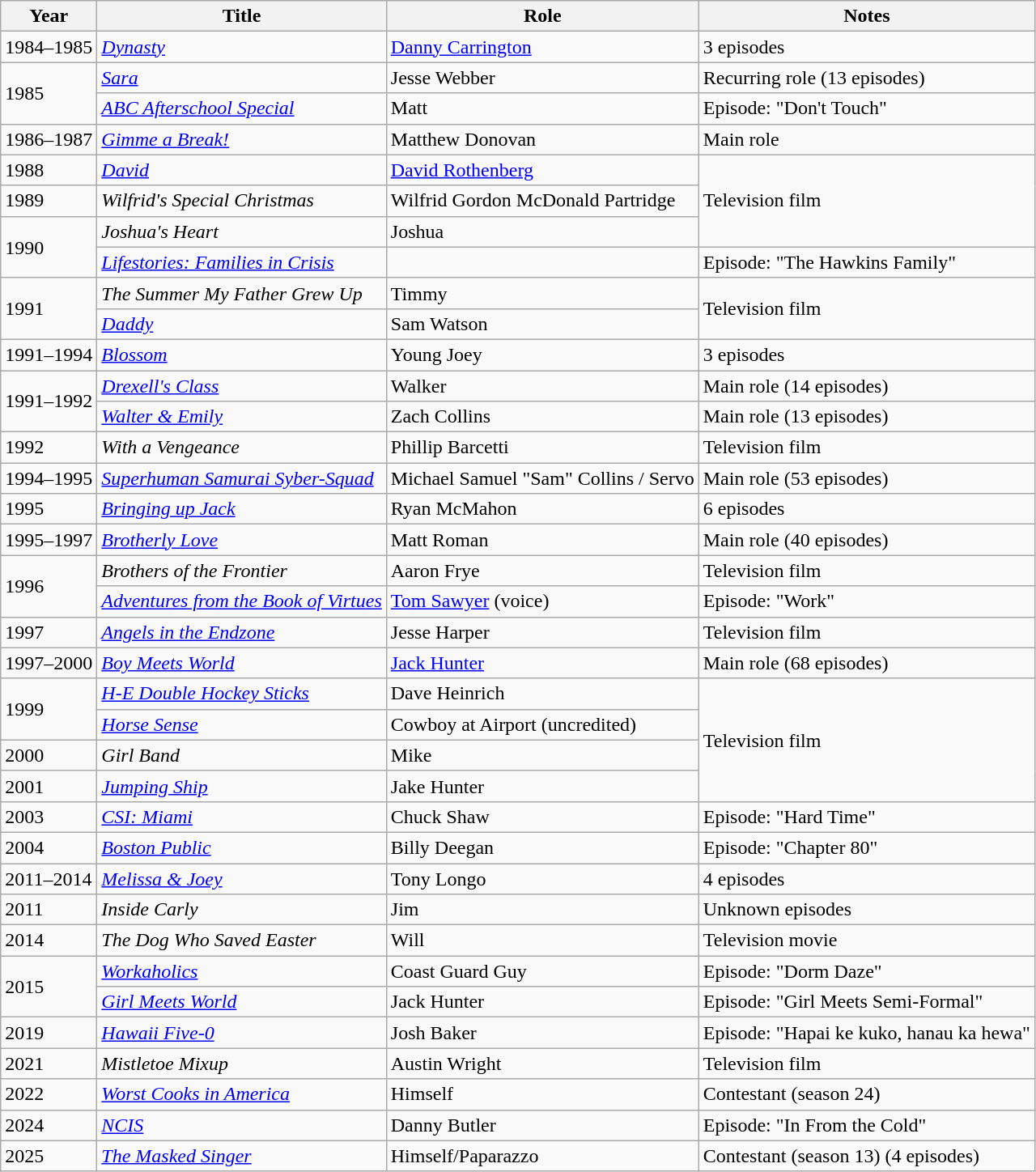<table class="wikitable sortable">
<tr>
<th>Year</th>
<th>Title</th>
<th>Role</th>
<th class="unsortable">Notes</th>
</tr>
<tr>
<td>1984–1985</td>
<td><em><a href='#'>Dynasty</a></em></td>
<td><a href='#'>Danny Carrington</a></td>
<td>3 episodes</td>
</tr>
<tr>
<td rowspan=2>1985</td>
<td><em><a href='#'>Sara</a></em></td>
<td>Jesse Webber</td>
<td>Recurring role (13 episodes)</td>
</tr>
<tr>
<td><em><a href='#'>ABC Afterschool Special</a></em></td>
<td>Matt</td>
<td>Episode: "Don't Touch"</td>
</tr>
<tr>
<td>1986–1987</td>
<td><em><a href='#'>Gimme a Break!</a></em></td>
<td>Matthew Donovan</td>
<td>Main role</td>
</tr>
<tr>
<td>1988</td>
<td><em><a href='#'>David</a></em></td>
<td><a href='#'>David Rothenberg</a></td>
<td rowspan=3>Television film</td>
</tr>
<tr>
<td>1989</td>
<td><em>Wilfrid's Special Christmas</em></td>
<td>Wilfrid Gordon McDonald Partridge</td>
</tr>
<tr>
<td rowspan=2>1990</td>
<td><em>Joshua's Heart</em></td>
<td>Joshua</td>
</tr>
<tr>
<td><em><a href='#'>Lifestories: Families in Crisis</a></em></td>
<td></td>
<td>Episode: "The Hawkins Family"</td>
</tr>
<tr>
<td rowspan=2>1991</td>
<td><em>The Summer My Father Grew Up</em></td>
<td>Timmy</td>
<td rowspan=2>Television film</td>
</tr>
<tr>
<td><em><a href='#'>Daddy</a></em></td>
<td>Sam Watson</td>
</tr>
<tr>
<td>1991–1994</td>
<td><em><a href='#'>Blossom</a></em></td>
<td>Young Joey</td>
<td>3 episodes</td>
</tr>
<tr>
<td rowspan=2>1991–1992</td>
<td><em><a href='#'>Drexell's Class</a></em></td>
<td>Walker</td>
<td>Main role (14 episodes)</td>
</tr>
<tr>
<td><em><a href='#'>Walter & Emily</a></em></td>
<td>Zach Collins</td>
<td>Main role (13 episodes)</td>
</tr>
<tr>
<td>1992</td>
<td><em>With a Vengeance</em></td>
<td>Phillip Barcetti</td>
<td>Television film</td>
</tr>
<tr>
<td>1994–1995</td>
<td><em><a href='#'>Superhuman Samurai Syber-Squad</a></em></td>
<td>Michael Samuel "Sam" Collins / Servo</td>
<td>Main role (53 episodes)</td>
</tr>
<tr>
<td>1995</td>
<td><em><a href='#'>Bringing up Jack</a></em></td>
<td>Ryan McMahon</td>
<td>6 episodes</td>
</tr>
<tr>
<td>1995–1997</td>
<td><em><a href='#'>Brotherly Love</a></em></td>
<td>Matt Roman</td>
<td>Main role (40 episodes)</td>
</tr>
<tr>
<td rowspan=2>1996</td>
<td><em>Brothers of the Frontier</em></td>
<td>Aaron Frye</td>
<td>Television film</td>
</tr>
<tr>
<td><em><a href='#'>Adventures from the Book of Virtues</a></em></td>
<td><a href='#'>Tom Sawyer</a> (voice)</td>
<td>Episode: "Work"</td>
</tr>
<tr>
<td>1997</td>
<td><em><a href='#'>Angels in the Endzone</a></em></td>
<td>Jesse Harper</td>
<td>Television film</td>
</tr>
<tr>
<td>1997–2000</td>
<td><em><a href='#'>Boy Meets World</a></em></td>
<td><a href='#'>Jack Hunter</a></td>
<td>Main role (68 episodes)</td>
</tr>
<tr>
<td rowspan=2>1999</td>
<td><em><a href='#'>H-E Double Hockey Sticks</a></em></td>
<td>Dave Heinrich</td>
<td rowspan=4>Television film</td>
</tr>
<tr>
<td><em><a href='#'>Horse Sense</a></em></td>
<td>Cowboy at Airport (uncredited)</td>
</tr>
<tr>
<td>2000</td>
<td><em>Girl Band</em></td>
<td>Mike</td>
</tr>
<tr>
<td>2001</td>
<td><em><a href='#'>Jumping Ship</a></em></td>
<td>Jake Hunter</td>
</tr>
<tr>
<td>2003</td>
<td><em><a href='#'>CSI: Miami</a></em></td>
<td>Chuck Shaw</td>
<td>Episode: "Hard Time"</td>
</tr>
<tr>
<td>2004</td>
<td><em><a href='#'>Boston Public</a></em></td>
<td>Billy Deegan</td>
<td>Episode: "Chapter 80"</td>
</tr>
<tr>
<td>2011–2014</td>
<td><em><a href='#'>Melissa & Joey</a></em></td>
<td>Tony Longo</td>
<td>4 episodes</td>
</tr>
<tr>
<td>2011</td>
<td><em>Inside Carly</em></td>
<td>Jim</td>
<td>Unknown episodes</td>
</tr>
<tr>
<td>2014</td>
<td><em>The Dog Who Saved Easter</em></td>
<td>Will</td>
<td>Television movie</td>
</tr>
<tr>
<td rowspan=2>2015</td>
<td><em><a href='#'>Workaholics</a></em></td>
<td>Coast Guard Guy</td>
<td>Episode: "Dorm Daze"</td>
</tr>
<tr>
<td><em><a href='#'>Girl Meets World</a></em></td>
<td>Jack Hunter</td>
<td>Episode: "Girl Meets Semi-Formal"</td>
</tr>
<tr>
<td>2019</td>
<td><em><a href='#'>Hawaii Five-0</a></em></td>
<td>Josh Baker</td>
<td>Episode: "Hapai ke kuko, hanau ka hewa"</td>
</tr>
<tr>
<td>2021</td>
<td><em>Mistletoe Mixup</em></td>
<td>Austin Wright</td>
<td>Television film</td>
</tr>
<tr>
<td>2022</td>
<td><em><a href='#'>Worst Cooks in America</a></em></td>
<td>Himself</td>
<td>Contestant (season 24)</td>
</tr>
<tr>
<td>2024</td>
<td><em><a href='#'>NCIS</a></em></td>
<td>Danny Butler</td>
<td>Episode: "In From the Cold"</td>
</tr>
<tr>
<td>2025</td>
<td><em><a href='#'>The Masked Singer</a></em></td>
<td>Himself/Paparazzo</td>
<td>Contestant (season 13) (4 episodes)</td>
</tr>
</table>
